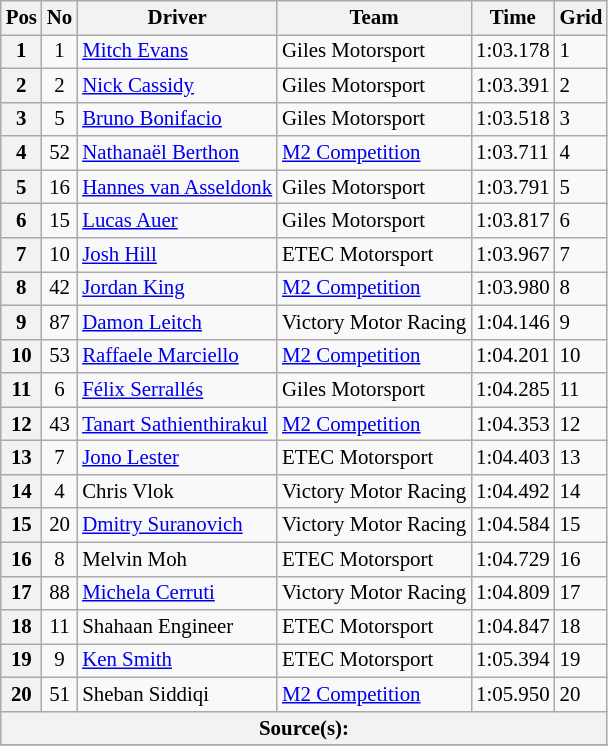<table class="wikitable" style="font-size: 87%;">
<tr>
<th>Pos</th>
<th>No</th>
<th>Driver</th>
<th>Team</th>
<th>Time</th>
<th>Grid</th>
</tr>
<tr>
<th>1</th>
<td align=center>1</td>
<td> <a href='#'>Mitch Evans</a></td>
<td>Giles Motorsport</td>
<td>1:03.178</td>
<td>1</td>
</tr>
<tr>
<th>2</th>
<td align=center>2</td>
<td> <a href='#'>Nick Cassidy</a></td>
<td>Giles Motorsport</td>
<td>1:03.391</td>
<td>2</td>
</tr>
<tr>
<th>3</th>
<td align=center>5</td>
<td> <a href='#'>Bruno Bonifacio</a></td>
<td>Giles Motorsport</td>
<td>1:03.518</td>
<td>3</td>
</tr>
<tr>
<th>4</th>
<td align=center>52</td>
<td> <a href='#'>Nathanaël Berthon</a></td>
<td><a href='#'>M2 Competition</a></td>
<td>1:03.711</td>
<td>4</td>
</tr>
<tr>
<th>5</th>
<td align=center>16</td>
<td> <a href='#'>Hannes van Asseldonk</a></td>
<td>Giles Motorsport</td>
<td>1:03.791</td>
<td>5</td>
</tr>
<tr>
<th>6</th>
<td align=center>15</td>
<td> <a href='#'>Lucas Auer</a></td>
<td>Giles Motorsport</td>
<td>1:03.817</td>
<td>6</td>
</tr>
<tr>
<th>7</th>
<td align=center>10</td>
<td> <a href='#'>Josh Hill</a></td>
<td>ETEC Motorsport</td>
<td>1:03.967</td>
<td>7</td>
</tr>
<tr>
<th>8</th>
<td align=center>42</td>
<td> <a href='#'>Jordan King</a></td>
<td><a href='#'>M2 Competition</a></td>
<td>1:03.980</td>
<td>8</td>
</tr>
<tr>
<th>9</th>
<td align=center>87</td>
<td> <a href='#'>Damon Leitch</a></td>
<td>Victory Motor Racing</td>
<td>1:04.146</td>
<td>9</td>
</tr>
<tr>
<th>10</th>
<td align=center>53</td>
<td> <a href='#'>Raffaele Marciello</a></td>
<td><a href='#'>M2 Competition</a></td>
<td>1:04.201</td>
<td>10</td>
</tr>
<tr>
<th>11</th>
<td align=center>6</td>
<td> <a href='#'>Félix Serrallés</a></td>
<td>Giles Motorsport</td>
<td>1:04.285</td>
<td>11</td>
</tr>
<tr>
<th>12</th>
<td align=center>43</td>
<td> <a href='#'>Tanart Sathienthirakul</a></td>
<td><a href='#'>M2 Competition</a></td>
<td>1:04.353</td>
<td>12</td>
</tr>
<tr>
<th>13</th>
<td align=center>7</td>
<td> <a href='#'>Jono Lester</a></td>
<td>ETEC Motorsport</td>
<td>1:04.403</td>
<td>13</td>
</tr>
<tr>
<th>14</th>
<td align=center>4</td>
<td> Chris Vlok</td>
<td>Victory Motor Racing</td>
<td>1:04.492</td>
<td>14</td>
</tr>
<tr>
<th>15</th>
<td align=center>20</td>
<td> <a href='#'>Dmitry Suranovich</a></td>
<td>Victory Motor Racing</td>
<td>1:04.584</td>
<td>15</td>
</tr>
<tr>
<th>16</th>
<td align=center>8</td>
<td> Melvin Moh</td>
<td>ETEC Motorsport</td>
<td>1:04.729</td>
<td>16</td>
</tr>
<tr>
<th>17</th>
<td align=center>88</td>
<td> <a href='#'>Michela Cerruti</a></td>
<td>Victory Motor Racing</td>
<td>1:04.809</td>
<td>17</td>
</tr>
<tr>
<th>18</th>
<td align=center>11</td>
<td> Shahaan Engineer</td>
<td>ETEC Motorsport</td>
<td>1:04.847</td>
<td>18</td>
</tr>
<tr>
<th>19</th>
<td align=center>9</td>
<td> <a href='#'>Ken Smith</a></td>
<td>ETEC Motorsport</td>
<td>1:05.394</td>
<td>19</td>
</tr>
<tr>
<th>20</th>
<td align=center>51</td>
<td> Sheban Siddiqi</td>
<td><a href='#'>M2 Competition</a></td>
<td>1:05.950</td>
<td>20</td>
</tr>
<tr>
<th colspan=6>Source(s):</th>
</tr>
<tr>
</tr>
</table>
